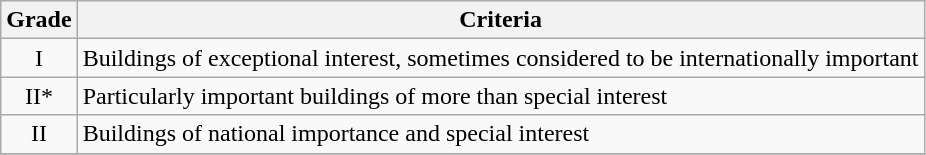<table class="wikitable" border="1">
<tr>
<th>Grade</th>
<th>Criteria</th>
</tr>
<tr>
<td align="center" >I</td>
<td>Buildings of exceptional interest, sometimes considered to be internationally important</td>
</tr>
<tr>
<td align="center" >II*</td>
<td>Particularly important buildings of more than special interest</td>
</tr>
<tr>
<td align="center" >II</td>
<td>Buildings of national importance and special interest</td>
</tr>
<tr>
</tr>
</table>
